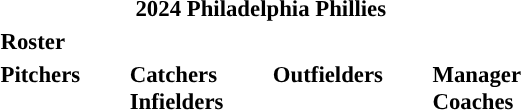<table class="toccolours" style="font-size: 95%;">
<tr>
<th colspan="10"><strong>2024 Philadelphia Phillies</strong></th>
</tr>
<tr>
<td colspan="7"><strong>Roster</strong></td>
</tr>
<tr>
<td valign="top"><strong>Pitchers</strong><br>
























</td>
<td style="width:25px;"></td>
<td valign="top"><strong>Catchers</strong><br>



<strong>Infielders</strong>







</td>
<td style="width:25px;"></td>
<td valign="top"><strong>Outfielders</strong><br>








</td>
<td style="width:25px;"></td>
<td valign="top"><strong>Manager</strong><br>
<strong>Coaches</strong>
 
 
 
 
 
 
 
 
 
 
 
 </td>
</tr>
</table>
